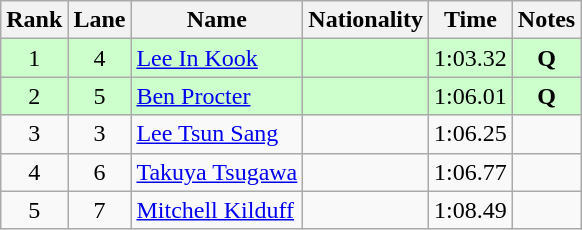<table class="wikitable">
<tr>
<th>Rank</th>
<th>Lane</th>
<th>Name</th>
<th>Nationality</th>
<th>Time</th>
<th>Notes</th>
</tr>
<tr bgcolor=ccffcc>
<td align=center>1</td>
<td align=center>4</td>
<td><a href='#'>Lee In Kook</a></td>
<td></td>
<td align=center>1:03.32</td>
<td align=center><strong>Q</strong></td>
</tr>
<tr bgcolor=ccffcc>
<td align=center>2</td>
<td align=center>5</td>
<td><a href='#'>Ben Procter</a></td>
<td></td>
<td align=center>1:06.01</td>
<td align=center><strong>Q</strong></td>
</tr>
<tr>
<td align=center>3</td>
<td align=center>3</td>
<td><a href='#'>Lee Tsun Sang</a></td>
<td></td>
<td align=center>1:06.25</td>
<td align=center></td>
</tr>
<tr>
<td align=center>4</td>
<td align=center>6</td>
<td><a href='#'>Takuya Tsugawa</a></td>
<td></td>
<td align=center>1:06.77</td>
<td align=center></td>
</tr>
<tr>
<td align=center>5</td>
<td align=center>7</td>
<td><a href='#'>Mitchell Kilduff</a></td>
<td></td>
<td align=center>1:08.49</td>
<td align=center></td>
</tr>
</table>
